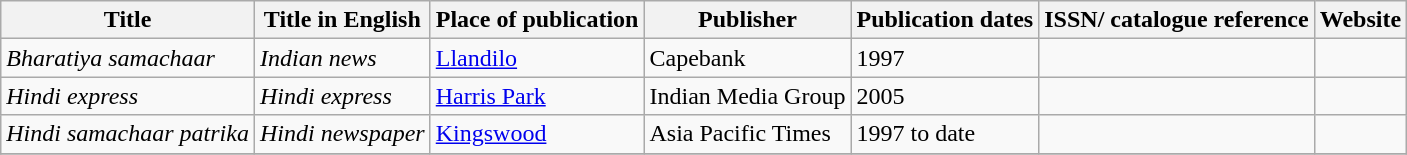<table class="wikitable sortable">
<tr>
<th>Title</th>
<th>Title in English</th>
<th>Place of publication</th>
<th>Publisher</th>
<th>Publication dates</th>
<th>ISSN/ catalogue reference</th>
<th>Website</th>
</tr>
<tr>
<td><em>Bharatiya samachaar</em></td>
<td><em>Indian news</em></td>
<td><a href='#'>Llandilo</a></td>
<td>Capebank</td>
<td>1997</td>
<td></td>
<td></td>
</tr>
<tr>
<td><em>Hindi express</em></td>
<td><em>Hindi express</em></td>
<td><a href='#'>Harris Park</a></td>
<td>Indian Media Group</td>
<td>2005</td>
<td></td>
<td></td>
</tr>
<tr>
<td><em>Hindi samachaar patrika</em></td>
<td><em>Hindi newspaper</em></td>
<td><a href='#'>Kingswood</a></td>
<td>Asia Pacific Times</td>
<td>1997 to date</td>
<td></td>
<td></td>
</tr>
<tr>
</tr>
</table>
